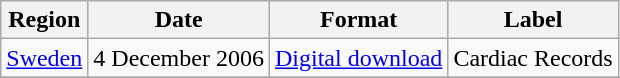<table class=wikitable>
<tr>
<th>Region</th>
<th>Date</th>
<th>Format</th>
<th>Label</th>
</tr>
<tr>
<td><a href='#'>Sweden</a></td>
<td>4 December 2006</td>
<td><a href='#'>Digital download</a></td>
<td>Cardiac Records</td>
</tr>
<tr>
</tr>
</table>
